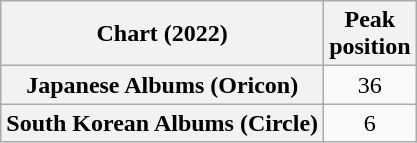<table class="wikitable sortable plainrowheaders" style="text-align:center">
<tr>
<th scope="col">Chart (2022)</th>
<th scope="col">Peak<br>position</th>
</tr>
<tr>
<th scope="row">Japanese Albums (Oricon)</th>
<td>36</td>
</tr>
<tr>
<th scope="row">South Korean Albums (Circle)</th>
<td>6</td>
</tr>
</table>
